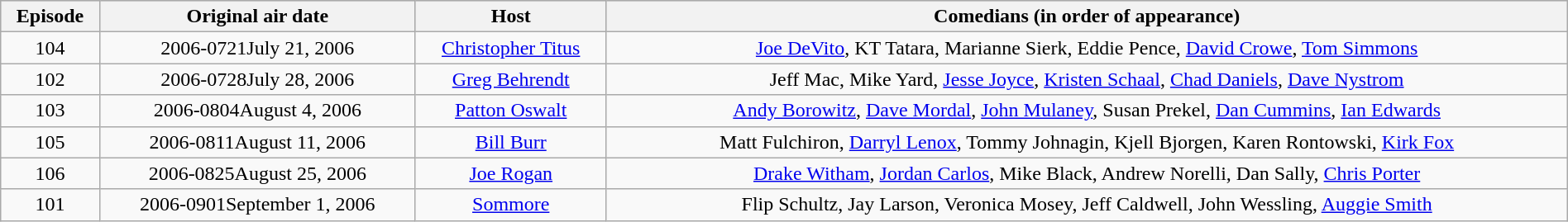<table class="wikitable" border="1" style="width:100%; text-align: center;">
<tr bgcolor="#CCCCCC">
<th>Episode</th>
<th>Original air date</th>
<th class="unsortable">Host</th>
<th class="unsortable">Comedians (in order of appearance)</th>
</tr>
<tr>
<td align="center">104</td>
<td><span>2006-0721</span>July 21, 2006</td>
<td><a href='#'>Christopher Titus</a></td>
<td><a href='#'>Joe DeVito</a>, KT Tatara, Marianne Sierk, Eddie Pence, <a href='#'>David Crowe</a>, <a href='#'>Tom Simmons</a></td>
</tr>
<tr>
<td align="center">102</td>
<td><span>2006-0728</span>July 28, 2006</td>
<td><a href='#'>Greg Behrendt</a></td>
<td>Jeff Mac, Mike Yard, <a href='#'>Jesse Joyce</a>, <a href='#'>Kristen Schaal</a>, <a href='#'>Chad Daniels</a>, <a href='#'>Dave Nystrom</a></td>
</tr>
<tr>
<td align="center">103</td>
<td><span>2006-0804</span>August 4, 2006</td>
<td><a href='#'>Patton Oswalt</a></td>
<td><a href='#'>Andy Borowitz</a>, <a href='#'>Dave Mordal</a>, <a href='#'>John Mulaney</a>, Susan Prekel, <a href='#'>Dan Cummins</a>, <a href='#'>Ian Edwards</a></td>
</tr>
<tr>
<td align="center">105</td>
<td><span>2006-0811</span>August 11, 2006</td>
<td><a href='#'>Bill Burr</a></td>
<td>Matt Fulchiron, <a href='#'>Darryl Lenox</a>, Tommy Johnagin, Kjell Bjorgen, Karen Rontowski, <a href='#'>Kirk Fox</a></td>
</tr>
<tr>
<td align="center">106</td>
<td><span>2006-0825</span>August 25, 2006</td>
<td><a href='#'>Joe Rogan</a></td>
<td><a href='#'>Drake Witham</a>, <a href='#'>Jordan Carlos</a>, Mike Black, Andrew Norelli, Dan Sally, <a href='#'>Chris Porter</a></td>
</tr>
<tr>
<td align="center">101</td>
<td><span>2006-0901</span>September 1, 2006</td>
<td><a href='#'>Sommore</a></td>
<td>Flip Schultz, Jay Larson, Veronica Mosey, Jeff Caldwell, John Wessling, <a href='#'>Auggie Smith</a></td>
</tr>
</table>
